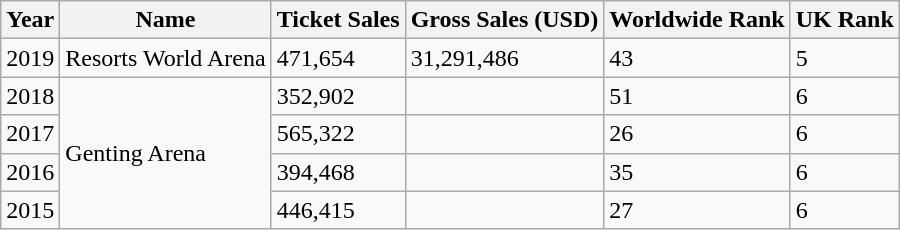<table class="wikitable sortable">
<tr>
<th>Year</th>
<th>Name</th>
<th>Ticket Sales</th>
<th>Gross Sales (USD)</th>
<th>Worldwide Rank</th>
<th>UK Rank</th>
</tr>
<tr>
<td>2019</td>
<td>Resorts World Arena</td>
<td>471,654</td>
<td>31,291,486</td>
<td>43</td>
<td>5</td>
</tr>
<tr>
<td>2018</td>
<td rowspan="4">Genting Arena</td>
<td>352,902</td>
<td></td>
<td>51</td>
<td>6</td>
</tr>
<tr>
<td>2017</td>
<td>565,322</td>
<td></td>
<td>26</td>
<td>6</td>
</tr>
<tr>
<td>2016</td>
<td>394,468</td>
<td></td>
<td>35</td>
<td>6</td>
</tr>
<tr>
<td>2015</td>
<td>446,415</td>
<td></td>
<td>27</td>
<td>6</td>
</tr>
</table>
